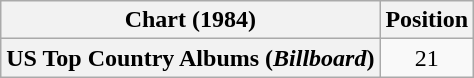<table class="wikitable plainrowheaders" style="text-align:center">
<tr>
<th scope="col">Chart (1984)</th>
<th scope="col">Position</th>
</tr>
<tr>
<th scope="row">US Top Country Albums (<em>Billboard</em>)</th>
<td>21</td>
</tr>
</table>
